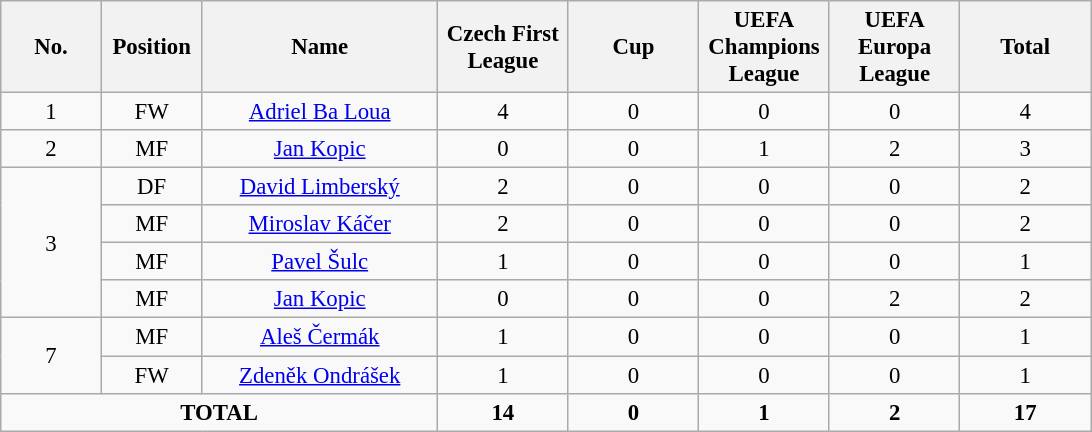<table class="wikitable" style="font-size: 95%; text-align: center;">
<tr>
<th width=60>No.</th>
<th width=60>Position</th>
<th width=150>Name</th>
<th width=80>Czech First League</th>
<th width=80>Cup</th>
<th width=80>UEFA Champions League</th>
<th width=80>UEFA Europa League</th>
<th width=80>Total</th>
</tr>
<tr>
<td rowspan="1">1</td>
<td>FW</td>
<td><a href='#'>Adriel Ba Loua</a></td>
<td>4</td>
<td>0</td>
<td>0</td>
<td>0</td>
<td>4</td>
</tr>
<tr>
<td rowspan="1">2</td>
<td>MF</td>
<td><a href='#'>Jan Kopic</a></td>
<td>0</td>
<td>0</td>
<td>1</td>
<td>2</td>
<td>3</td>
</tr>
<tr>
<td rowspan=4>3</td>
<td>DF</td>
<td><a href='#'>David Limberský</a></td>
<td>2</td>
<td>0</td>
<td>0</td>
<td>0</td>
<td>2</td>
</tr>
<tr>
<td>MF</td>
<td><a href='#'>Miroslav Káčer</a></td>
<td>2</td>
<td>0</td>
<td>0</td>
<td>0</td>
<td>2</td>
</tr>
<tr>
<td>MF</td>
<td><a href='#'>Pavel Šulc</a></td>
<td>1</td>
<td>0</td>
<td>0</td>
<td>0</td>
<td>1</td>
</tr>
<tr>
<td>MF</td>
<td><a href='#'>Jan Kopic</a></td>
<td>0</td>
<td>0</td>
<td>0</td>
<td>2</td>
<td>2</td>
</tr>
<tr>
<td rowspan="2">7</td>
<td>MF</td>
<td><a href='#'>Aleš Čermák</a></td>
<td>1</td>
<td>0</td>
<td>0</td>
<td>0</td>
<td>1</td>
</tr>
<tr>
<td>FW</td>
<td><a href='#'>Zdeněk Ondrášek</a></td>
<td>1</td>
<td>0</td>
<td>0</td>
<td>0</td>
<td>1</td>
</tr>
<tr>
<td colspan="3"><strong>TOTAL</strong></td>
<td><strong>14</strong></td>
<td><strong>0</strong></td>
<td><strong>1</strong></td>
<td><strong>2</strong></td>
<td><strong>17</strong></td>
</tr>
</table>
